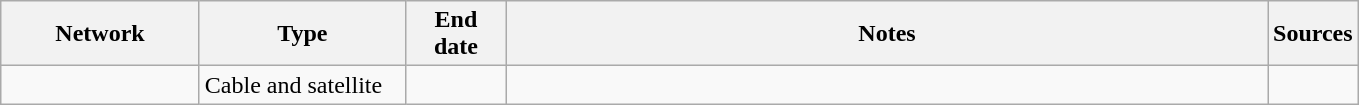<table class="wikitable">
<tr>
<th style="text-align:center; width:125px">Network</th>
<th style="text-align:center; width:130px">Type</th>
<th style="text-align:center; width:60px">End date</th>
<th style="text-align:center; width:500px">Notes</th>
<th style="text-align:center; width:30px">Sources</th>
</tr>
<tr>
<td></td>
<td>Cable and satellite</td>
<td></td>
<td></td>
<td></td>
</tr>
</table>
